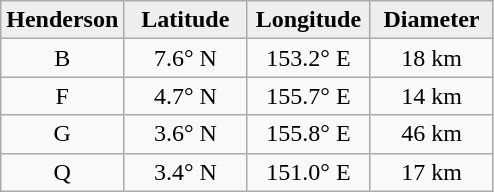<table class="wikitable">
<tr>
<th width="25%" style="background:#eeeeee;">Henderson</th>
<th width="25%" style="background:#eeeeee;">Latitude</th>
<th width="25%" style="background:#eeeeee;">Longitude</th>
<th width="25%" style="background:#eeeeee;">Diameter</th>
</tr>
<tr>
<td align="center">B</td>
<td align="center">7.6° N</td>
<td align="center">153.2° E</td>
<td align="center">18 km</td>
</tr>
<tr>
<td align="center">F</td>
<td align="center">4.7° N</td>
<td align="center">155.7° E</td>
<td align="center">14 km</td>
</tr>
<tr>
<td align="center">G</td>
<td align="center">3.6° N</td>
<td align="center">155.8° E</td>
<td align="center">46 km</td>
</tr>
<tr>
<td align="center">Q</td>
<td align="center">3.4° N</td>
<td align="center">151.0° E</td>
<td align="center">17 km</td>
</tr>
</table>
